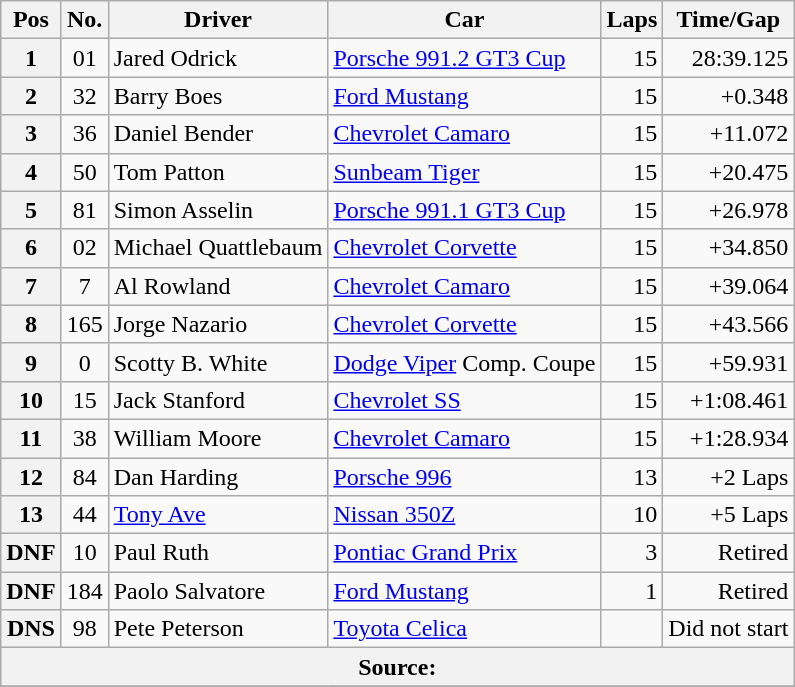<table class="wikitable">
<tr>
<th>Pos</th>
<th>No.</th>
<th>Driver</th>
<th>Car</th>
<th>Laps</th>
<th>Time/Gap</th>
</tr>
<tr>
<th>1</th>
<td align=center>01</td>
<td> Jared Odrick</td>
<td><a href='#'>Porsche 991.2 GT3 Cup</a></td>
<td align=right>15</td>
<td align=right>28:39.125</td>
</tr>
<tr>
<th>2</th>
<td align=center>32</td>
<td> Barry Boes</td>
<td><a href='#'>Ford Mustang</a></td>
<td align=right>15</td>
<td align=right>+0.348</td>
</tr>
<tr>
<th>3</th>
<td align=center>36</td>
<td> Daniel Bender</td>
<td><a href='#'>Chevrolet Camaro</a></td>
<td align=right>15</td>
<td align=right>+11.072</td>
</tr>
<tr>
<th>4</th>
<td align=center>50</td>
<td> Tom Patton</td>
<td><a href='#'>Sunbeam Tiger</a></td>
<td align=right>15</td>
<td align=right>+20.475</td>
</tr>
<tr>
<th>5</th>
<td align=center>81</td>
<td> Simon Asselin</td>
<td><a href='#'>Porsche 991.1 GT3 Cup</a></td>
<td align=right>15</td>
<td align=right>+26.978</td>
</tr>
<tr>
<th>6</th>
<td align=center>02</td>
<td> Michael Quattlebaum</td>
<td><a href='#'>Chevrolet Corvette</a></td>
<td align=right>15</td>
<td align=right>+34.850</td>
</tr>
<tr>
<th>7</th>
<td align=center>7</td>
<td> Al Rowland</td>
<td><a href='#'>Chevrolet Camaro</a></td>
<td align=right>15</td>
<td align=right>+39.064</td>
</tr>
<tr>
<th>8</th>
<td align=center>165</td>
<td> Jorge Nazario</td>
<td><a href='#'>Chevrolet Corvette</a></td>
<td align=right>15</td>
<td align=right>+43.566</td>
</tr>
<tr>
<th>9</th>
<td align=center>0</td>
<td> Scotty B. White</td>
<td><a href='#'>Dodge Viper</a> Comp. Coupe</td>
<td align=right>15</td>
<td align=right>+59.931</td>
</tr>
<tr>
<th>10</th>
<td align=center>15</td>
<td> Jack Stanford</td>
<td><a href='#'>Chevrolet SS</a></td>
<td align=right>15</td>
<td align=right>+1:08.461</td>
</tr>
<tr>
<th>11</th>
<td align=center>38</td>
<td> William Moore</td>
<td><a href='#'>Chevrolet Camaro</a></td>
<td align=right>15</td>
<td align=right>+1:28.934</td>
</tr>
<tr>
<th>12</th>
<td align=center>84</td>
<td> Dan Harding</td>
<td><a href='#'>Porsche 996</a></td>
<td align=right>13</td>
<td align=right>+2 Laps</td>
</tr>
<tr>
<th>13</th>
<td align=center>44</td>
<td> <a href='#'>Tony Ave</a></td>
<td><a href='#'>Nissan 350Z</a></td>
<td align=right>10</td>
<td align=right>+5 Laps</td>
</tr>
<tr>
<th>DNF</th>
<td align=center>10</td>
<td> Paul Ruth</td>
<td><a href='#'>Pontiac Grand Prix</a></td>
<td align=right>3</td>
<td align=right>Retired</td>
</tr>
<tr>
<th>DNF</th>
<td align=center>184</td>
<td> Paolo Salvatore</td>
<td><a href='#'>Ford Mustang</a></td>
<td align=right>1</td>
<td align=right>Retired</td>
</tr>
<tr>
<th>DNS</th>
<td align=center>98</td>
<td> Pete Peterson</td>
<td><a href='#'>Toyota Celica</a></td>
<td align=right></td>
<td align=right>Did not start</td>
</tr>
<tr>
<th colspan=6>Source:</th>
</tr>
<tr>
</tr>
</table>
